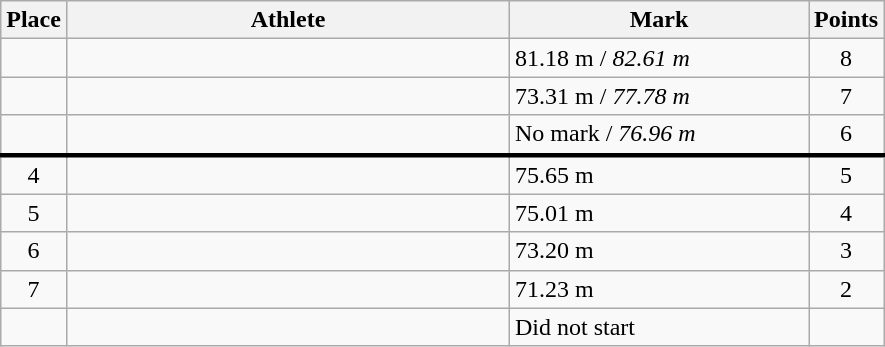<table class=wikitable>
<tr>
<th>Place</th>
<th style="width:18em">Athlete</th>
<th style="width:12em">Mark</th>
<th>Points</th>
</tr>
<tr>
<td align=center></td>
<td></td>
<td>81.18 m / <em>82.61 m</em></td>
<td align=center>8</td>
</tr>
<tr>
<td align=center></td>
<td></td>
<td>73.31 m / <em>77.78 m</em></td>
<td align=center>7</td>
</tr>
<tr>
<td align=center></td>
<td></td>
<td>No mark / <em>76.96 m</em></td>
<td align=center>6</td>
</tr>
<tr style="border-top:3px solid black;">
<td align=center>4</td>
<td></td>
<td>75.65 m</td>
<td align=center>5</td>
</tr>
<tr>
<td align=center>5</td>
<td></td>
<td>75.01 m</td>
<td align=center>4</td>
</tr>
<tr>
<td align=center>6</td>
<td></td>
<td>73.20 m</td>
<td align=center>3</td>
</tr>
<tr>
<td align=center>7</td>
<td></td>
<td>71.23 m</td>
<td align=center>2</td>
</tr>
<tr>
<td align=center></td>
<td></td>
<td>Did not start</td>
<td></td>
</tr>
</table>
